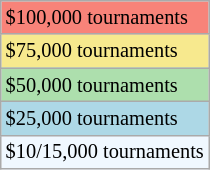<table class=wikitable style="font-size:85%">
<tr style="background:#f88379;">
<td>$100,000 tournaments</td>
</tr>
<tr style="background:#f7e98e;">
<td>$75,000 tournaments</td>
</tr>
<tr style="background:#addfad;">
<td>$50,000 tournaments</td>
</tr>
<tr style="background:lightblue;">
<td>$25,000 tournaments</td>
</tr>
<tr style="background:#f0f8ff;">
<td>$10/15,000 tournaments</td>
</tr>
</table>
